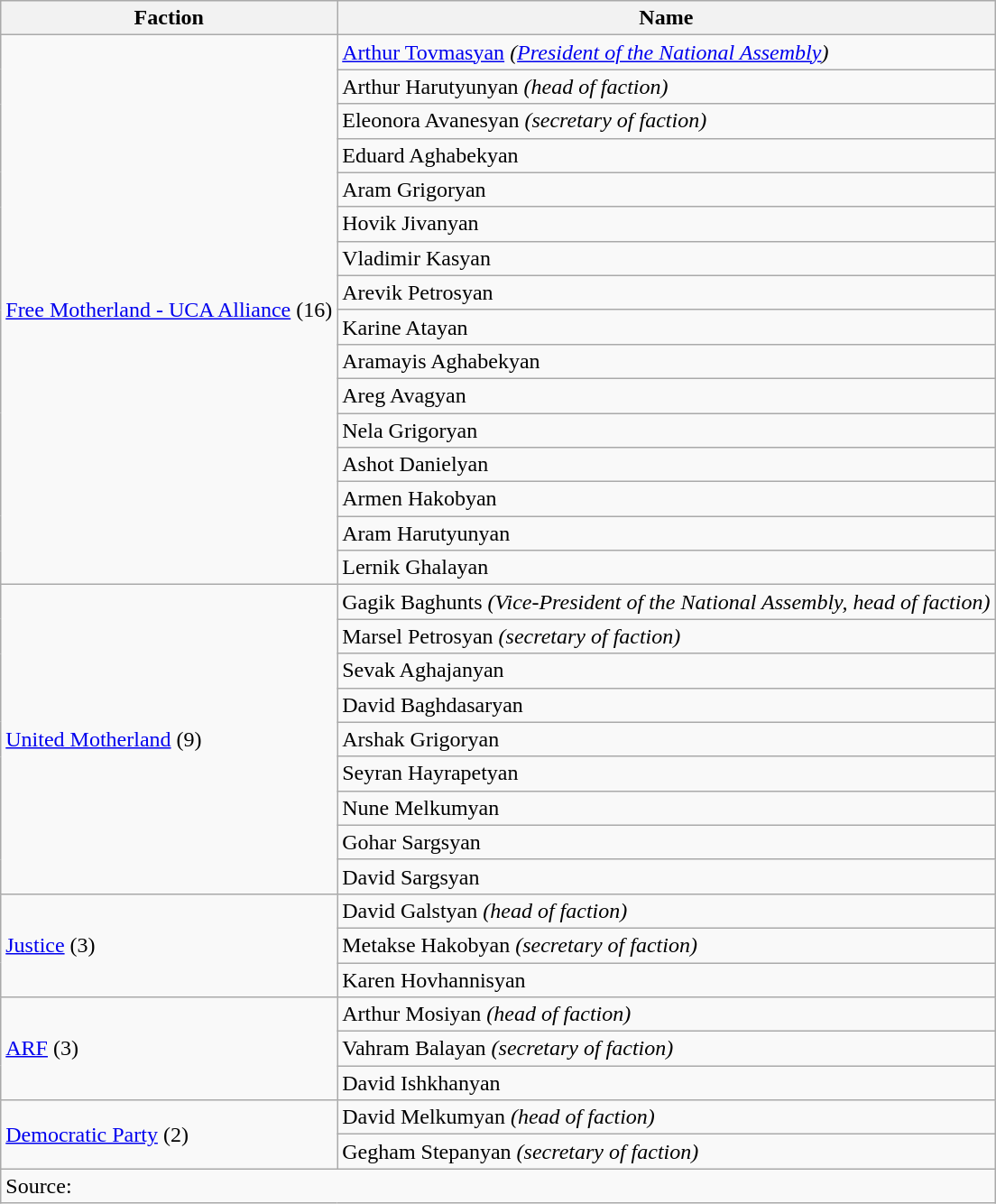<table class="wikitable">
<tr>
<th>Faction</th>
<th>Name</th>
</tr>
<tr>
<td rowspan="16"><a href='#'>Free Motherland - UCA Alliance</a> (16)</td>
<td><a href='#'>Arthur Tovmasyan</a> <em>(<a href='#'>President of the National Assembly</a>)</em></td>
</tr>
<tr>
<td>Arthur Harutyunyan <em>(head of faction)</em></td>
</tr>
<tr>
<td>Eleonora Avanesyan <em>(secretary of faction)</em></td>
</tr>
<tr>
<td>Eduard Aghabekyan</td>
</tr>
<tr>
<td>Aram Grigoryan</td>
</tr>
<tr>
<td>Hovik Jivanyan</td>
</tr>
<tr>
<td>Vladimir Kasyan</td>
</tr>
<tr>
<td>Arevik Petrosyan</td>
</tr>
<tr>
<td>Karine Atayan</td>
</tr>
<tr>
<td>Aramayis Aghabekyan</td>
</tr>
<tr>
<td>Areg Avagyan</td>
</tr>
<tr>
<td>Nela Grigoryan</td>
</tr>
<tr>
<td>Ashot Danielyan</td>
</tr>
<tr>
<td>Armen Hakobyan</td>
</tr>
<tr>
<td>Aram Harutyunyan</td>
</tr>
<tr>
<td>Lernik Ghalayan</td>
</tr>
<tr>
<td rowspan="9"><a href='#'>United Motherland</a> (9)</td>
<td>Gagik Baghunts <em>(Vice-President of the National Assembly, head of faction)</em></td>
</tr>
<tr>
<td>Marsel Petrosyan <em>(secretary of faction)</em></td>
</tr>
<tr>
<td>Sevak Aghajanyan</td>
</tr>
<tr>
<td>David Baghdasaryan</td>
</tr>
<tr>
<td>Arshak Grigoryan</td>
</tr>
<tr>
<td>Seyran Hayrapetyan</td>
</tr>
<tr>
<td>Nune Melkumyan</td>
</tr>
<tr>
<td>Gohar Sargsyan</td>
</tr>
<tr>
<td>David Sargsyan</td>
</tr>
<tr>
<td rowspan="3"><a href='#'>Justice</a> (3)</td>
<td>David Galstyan <em>(head of faction)</em></td>
</tr>
<tr>
<td>Metakse Hakobyan <em>(secretary of faction)</em></td>
</tr>
<tr>
<td>Karen Hovhannisyan</td>
</tr>
<tr>
<td rowspan="3"><a href='#'>ARF</a> (3)</td>
<td>Arthur Mosiyan <em>(head of faction)</em></td>
</tr>
<tr>
<td>Vahram Balayan <em>(secretary of faction)</em></td>
</tr>
<tr>
<td>David Ishkhanyan</td>
</tr>
<tr>
<td rowspan="2"><a href='#'>Democratic Party</a> (2)</td>
<td>David Melkumyan <em>(head of faction)</em></td>
</tr>
<tr>
<td>Gegham Stepanyan <em>(secretary of faction)</em></td>
</tr>
<tr>
<td colspan="2">Source: </td>
</tr>
</table>
